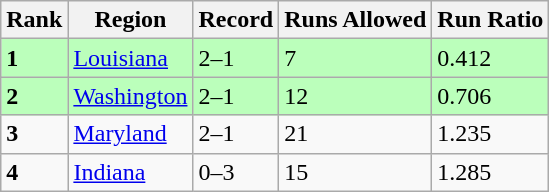<table class="wikitable">
<tr>
<th>Rank</th>
<th>Region</th>
<th>Record</th>
<th>Runs Allowed</th>
<th>Run Ratio</th>
</tr>
<tr style="background:#bfb;">
<td><strong>1</strong></td>
<td> <a href='#'>Louisiana</a></td>
<td>2–1</td>
<td>7</td>
<td>0.412</td>
</tr>
<tr style="background:#bfb;">
<td><strong>2</strong></td>
<td> <a href='#'>Washington</a></td>
<td>2–1</td>
<td>12</td>
<td>0.706</td>
</tr>
<tr>
<td><strong>3</strong></td>
<td> <a href='#'>Maryland</a></td>
<td>2–1</td>
<td>21</td>
<td>1.235</td>
</tr>
<tr>
<td><strong>4</strong></td>
<td> <a href='#'>Indiana</a></td>
<td>0–3</td>
<td>15</td>
<td>1.285</td>
</tr>
</table>
